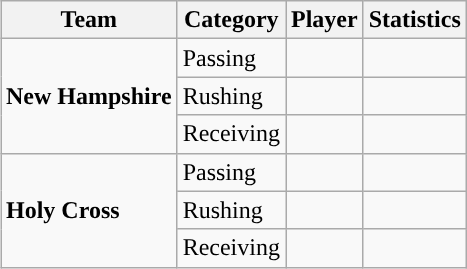<table class="wikitable" style="float: right;">
<tr>
<th>Team</th>
<th>Category</th>
<th>Player</th>
<th>Statistics</th>
</tr>
<tr>
<td rowspan=3><strong>New Hampshire</strong></td>
<td>Passing</td>
<td></td>
<td></td>
</tr>
<tr>
<td>Rushing</td>
<td></td>
<td></td>
</tr>
<tr>
<td>Receiving</td>
<td></td>
<td></td>
</tr>
<tr>
<td rowspan=3><strong>Holy Cross</strong></td>
<td>Passing</td>
<td></td>
<td></td>
</tr>
<tr>
<td>Rushing</td>
<td></td>
<td></td>
</tr>
<tr>
<td>Receiving</td>
<td></td>
<td></td>
</tr>
</table>
